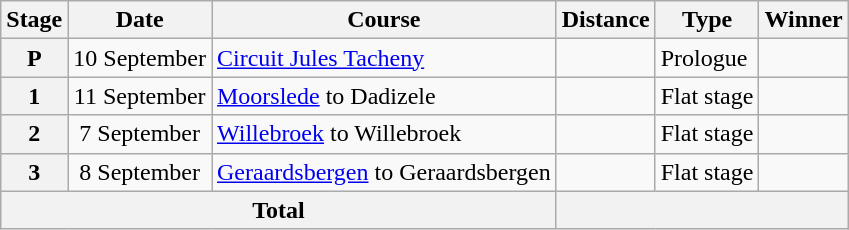<table class=wikitable>
<tr>
<th>Stage</th>
<th>Date</th>
<th>Course</th>
<th>Distance</th>
<th>Type</th>
<th>Winner</th>
</tr>
<tr>
<th align=center>P</th>
<td align=center>10 September</td>
<td><a href='#'>Circuit Jules Tacheny</a></td>
<td align=center></td>
<td>Prologue</td>
<td></td>
</tr>
<tr>
<th align=center>1</th>
<td align=center>11 September</td>
<td><a href='#'>Moorslede</a> to  Dadizele</td>
<td align=center></td>
<td>Flat stage</td>
<td></td>
</tr>
<tr>
<th align=center>2</th>
<td align=center>7 September</td>
<td><a href='#'>Willebroek</a> to Willebroek</td>
<td align=center></td>
<td>Flat stage</td>
<td></td>
</tr>
<tr>
<th align=center>3</th>
<td align=center>8 September</td>
<td><a href='#'>Geraardsbergen</a> to Geraardsbergen</td>
<td align=center></td>
<td>Flat stage</td>
<td></td>
</tr>
<tr>
<th colspan=3>Total</th>
<th colspan=5></th>
</tr>
</table>
